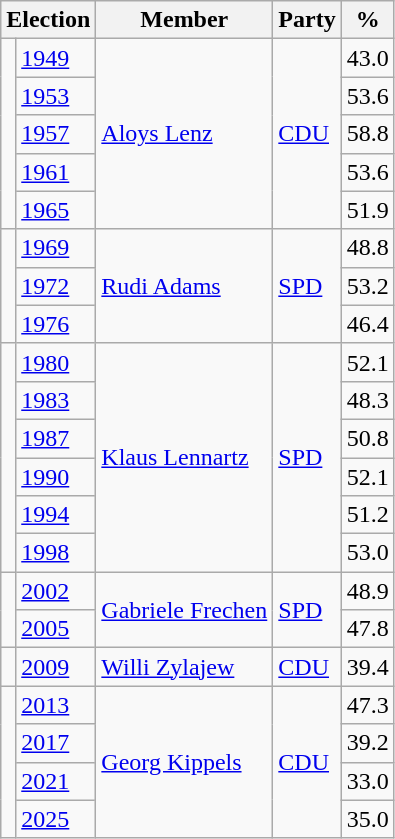<table class=wikitable>
<tr>
<th colspan=2>Election</th>
<th>Member</th>
<th>Party</th>
<th>%</th>
</tr>
<tr>
<td rowspan=5 bgcolor=></td>
<td><a href='#'>1949</a></td>
<td rowspan=5><a href='#'>Aloys Lenz</a></td>
<td rowspan=5><a href='#'>CDU</a></td>
<td align=right>43.0</td>
</tr>
<tr>
<td><a href='#'>1953</a></td>
<td align=right>53.6</td>
</tr>
<tr>
<td><a href='#'>1957</a></td>
<td align=right>58.8</td>
</tr>
<tr>
<td><a href='#'>1961</a></td>
<td align=right>53.6</td>
</tr>
<tr>
<td><a href='#'>1965</a></td>
<td align=right>51.9</td>
</tr>
<tr>
<td rowspan=3 bgcolor=></td>
<td><a href='#'>1969</a></td>
<td rowspan=3><a href='#'>Rudi Adams</a></td>
<td rowspan=3><a href='#'>SPD</a></td>
<td align=right>48.8</td>
</tr>
<tr>
<td><a href='#'>1972</a></td>
<td align=right>53.2</td>
</tr>
<tr>
<td><a href='#'>1976</a></td>
<td align=right>46.4</td>
</tr>
<tr>
<td rowspan=6 bgcolor=></td>
<td><a href='#'>1980</a></td>
<td rowspan=6><a href='#'>Klaus Lennartz</a></td>
<td rowspan=6><a href='#'>SPD</a></td>
<td align=right>52.1</td>
</tr>
<tr>
<td><a href='#'>1983</a></td>
<td align=right>48.3</td>
</tr>
<tr>
<td><a href='#'>1987</a></td>
<td align=right>50.8</td>
</tr>
<tr>
<td><a href='#'>1990</a></td>
<td align=right>52.1</td>
</tr>
<tr>
<td><a href='#'>1994</a></td>
<td align=right>51.2</td>
</tr>
<tr>
<td><a href='#'>1998</a></td>
<td align=right>53.0</td>
</tr>
<tr>
<td rowspan=2 bgcolor=></td>
<td><a href='#'>2002</a></td>
<td rowspan=2><a href='#'>Gabriele Frechen</a></td>
<td rowspan=2><a href='#'>SPD</a></td>
<td align=right>48.9</td>
</tr>
<tr>
<td><a href='#'>2005</a></td>
<td align=right>47.8</td>
</tr>
<tr>
<td bgcolor=></td>
<td><a href='#'>2009</a></td>
<td><a href='#'>Willi Zylajew</a></td>
<td><a href='#'>CDU</a></td>
<td align=right>39.4</td>
</tr>
<tr>
<td rowspan=4 bgcolor=></td>
<td><a href='#'>2013</a></td>
<td rowspan=4><a href='#'>Georg Kippels</a></td>
<td rowspan=4><a href='#'>CDU</a></td>
<td align=right>47.3</td>
</tr>
<tr>
<td><a href='#'>2017</a></td>
<td align=right>39.2</td>
</tr>
<tr>
<td><a href='#'>2021</a></td>
<td align=right>33.0</td>
</tr>
<tr>
<td><a href='#'>2025</a></td>
<td align=right>35.0</td>
</tr>
</table>
